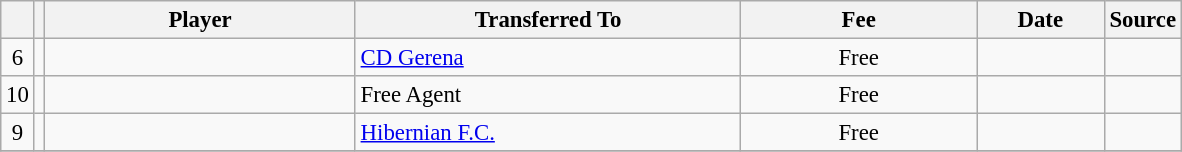<table class="wikitable plainrowheaders sortable" style="font-size:95%">
<tr>
<th></th>
<th></th>
<th scope=col style="width:200px;"><strong>Player</strong></th>
<th scope=col style="width:250px;"><strong>Transferred To</strong></th>
<th scope=col style="width:150px;"><strong>Fee</strong></th>
<th scope=col style="width:78px;"><strong>Date</strong></th>
<th><strong>Source</strong></th>
</tr>
<tr>
<td align=center>6</td>
<td align=center></td>
<td></td>
<td> <a href='#'>CD Gerena</a></td>
<td align=center>Free</td>
<td align=center></td>
<td align=center></td>
</tr>
<tr>
<td align=center>10</td>
<td align=center></td>
<td></td>
<td>Free Agent</td>
<td align=center>Free</td>
<td align=center></td>
<td align=center></td>
</tr>
<tr>
<td align=center>9</td>
<td align=center></td>
<td></td>
<td> <a href='#'>Hibernian F.C.</a></td>
<td align=center>Free</td>
<td align=center></td>
<td align=center></td>
</tr>
<tr>
</tr>
</table>
